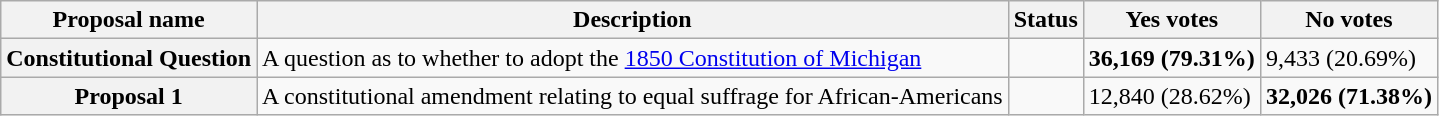<table class="wikitable sortable plainrowheaders">
<tr>
<th scope="col">Proposal name</th>
<th class="unsortable" scope="col">Description</th>
<th scope="col">Status</th>
<th scope="col">Yes votes</th>
<th scope="col">No votes</th>
</tr>
<tr>
<th scope="row">Constitutional Question</th>
<td>A question as to whether to adopt the <a href='#'>1850 Constitution of Michigan</a></td>
<td></td>
<td><strong>36,169 (79.31%)</strong></td>
<td>9,433 (20.69%)</td>
</tr>
<tr>
<th scope="row">Proposal 1</th>
<td>A constitutional amendment relating to equal suffrage for African-Americans</td>
<td></td>
<td>12,840 (28.62%)</td>
<td><strong>32,026 (71.38%)</strong></td>
</tr>
</table>
